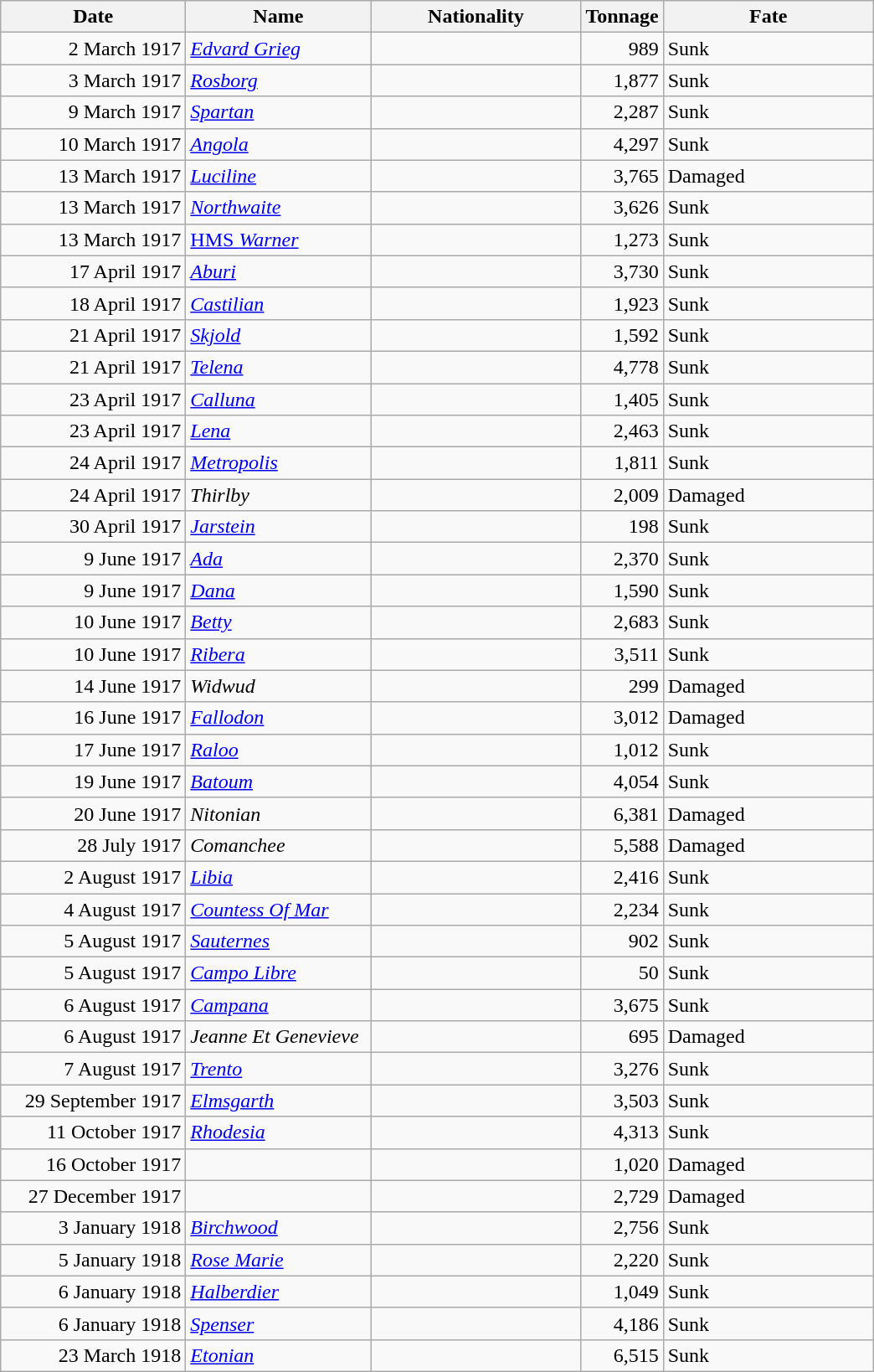<table class="wikitable sortable">
<tr>
<th width="140px">Date</th>
<th width="140px">Name</th>
<th width="160px">Nationality</th>
<th width="25px">Tonnage</th>
<th width="160px">Fate</th>
</tr>
<tr>
<td align="right">2 March 1917</td>
<td align="left"><a href='#'><em>Edvard Grieg</em></a></td>
<td align="left"></td>
<td align="right">989</td>
<td align="left">Sunk</td>
</tr>
<tr>
<td align="right">3 March 1917</td>
<td align="left"><a href='#'><em>Rosborg</em></a></td>
<td align="left"></td>
<td align="right">1,877</td>
<td align="left">Sunk</td>
</tr>
<tr>
<td align="right">9 March 1917</td>
<td align="left"><a href='#'><em>Spartan</em></a></td>
<td align="left"></td>
<td align="right">2,287</td>
<td align="left">Sunk</td>
</tr>
<tr>
<td align="right">10 March 1917</td>
<td align="left"><a href='#'><em>Angola</em></a></td>
<td align="left"></td>
<td align="right">4,297</td>
<td align="left">Sunk</td>
</tr>
<tr>
<td align="right">13 March 1917</td>
<td align="left"><a href='#'><em>Luciline</em></a></td>
<td align="left"></td>
<td align="right">3,765</td>
<td align="left">Damaged</td>
</tr>
<tr>
<td align="right">13 March 1917</td>
<td align="left"><a href='#'><em>Northwaite</em></a></td>
<td align="left"></td>
<td align="right">3,626</td>
<td align="left">Sunk</td>
</tr>
<tr>
<td align="right">13 March 1917</td>
<td align="left"><a href='#'>HMS <em>Warner</em></a></td>
<td align="left"></td>
<td align="right">1,273</td>
<td align="left">Sunk</td>
</tr>
<tr>
<td align="right">17 April 1917</td>
<td align="left"><a href='#'><em>Aburi</em></a></td>
<td align="left"></td>
<td align="right">3,730</td>
<td align="left">Sunk</td>
</tr>
<tr>
<td align="right">18 April 1917</td>
<td align="left"><a href='#'><em>Castilian</em></a></td>
<td align="left"></td>
<td align="right">1,923</td>
<td align="left">Sunk</td>
</tr>
<tr>
<td align="right">21 April 1917</td>
<td align="left"><a href='#'><em>Skjold</em></a></td>
<td align="left"></td>
<td align="right">1,592</td>
<td align="left">Sunk</td>
</tr>
<tr>
<td align="right">21 April 1917</td>
<td align="left"><a href='#'><em>Telena</em></a></td>
<td align="left"></td>
<td align="right">4,778</td>
<td align="left">Sunk</td>
</tr>
<tr>
<td align="right">23 April 1917</td>
<td align="left"><a href='#'><em>Calluna</em></a></td>
<td align="left"></td>
<td align="right">1,405</td>
<td align="left">Sunk</td>
</tr>
<tr>
<td align="right">23 April 1917</td>
<td align="left"><a href='#'><em>Lena</em></a></td>
<td align="left"></td>
<td align="right">2,463</td>
<td align="left">Sunk</td>
</tr>
<tr>
<td align="right">24 April 1917</td>
<td align="left"><a href='#'><em>Metropolis</em></a></td>
<td align="left"></td>
<td align="right">1,811</td>
<td align="left">Sunk</td>
</tr>
<tr>
<td align="right">24 April 1917</td>
<td align="left"><em>Thirlby</em></td>
<td align="left"></td>
<td align="right">2,009</td>
<td align="left">Damaged</td>
</tr>
<tr>
<td align="right">30 April 1917</td>
<td align="left"><a href='#'><em>Jarstein</em></a></td>
<td align="left"></td>
<td align="right">198</td>
<td align="left">Sunk</td>
</tr>
<tr>
<td align="right">9 June 1917</td>
<td align="left"><a href='#'><em>Ada</em></a></td>
<td align="left"></td>
<td align="right">2,370</td>
<td align="left">Sunk</td>
</tr>
<tr>
<td align="right">9 June 1917</td>
<td align="left"><a href='#'><em>Dana</em></a></td>
<td align="left"></td>
<td align="right">1,590</td>
<td align="left">Sunk</td>
</tr>
<tr>
<td align="right">10 June 1917</td>
<td align="left"><a href='#'><em>Betty</em></a></td>
<td align="left"></td>
<td align="right">2,683</td>
<td align="left">Sunk</td>
</tr>
<tr>
<td align="right">10 June 1917</td>
<td align="left"><a href='#'><em>Ribera</em></a></td>
<td align="left"></td>
<td align="right">3,511</td>
<td align="left">Sunk</td>
</tr>
<tr>
<td align="right">14 June 1917</td>
<td align="left"><em>Widwud</em></td>
<td align="left"></td>
<td align="right">299</td>
<td align="left">Damaged</td>
</tr>
<tr>
<td align="right">16 June 1917</td>
<td align="left"><a href='#'><em>Fallodon</em></a></td>
<td align="left"></td>
<td align="right">3,012</td>
<td align="left">Damaged</td>
</tr>
<tr>
<td align="right">17 June 1917</td>
<td align="left"><a href='#'><em>Raloo</em></a></td>
<td align="left"></td>
<td align="right">1,012</td>
<td align="left">Sunk</td>
</tr>
<tr>
<td align="right">19 June 1917</td>
<td align="left"><a href='#'><em>Batoum</em></a></td>
<td align="left"></td>
<td align="right">4,054</td>
<td align="left">Sunk</td>
</tr>
<tr>
<td align="right">20 June 1917</td>
<td align="left"><em>Nitonian</em></td>
<td align="left"></td>
<td align="right">6,381</td>
<td align="left">Damaged</td>
</tr>
<tr>
<td align="right">28 July 1917</td>
<td align="left"><em>Comanchee</em></td>
<td align="left"></td>
<td align="right">5,588</td>
<td align="left">Damaged</td>
</tr>
<tr>
<td align="right">2 August 1917</td>
<td align="left"><a href='#'><em>Libia</em></a></td>
<td align="left"></td>
<td align="right">2,416</td>
<td align="left">Sunk</td>
</tr>
<tr>
<td align="right">4 August 1917</td>
<td align="left"><a href='#'><em>Countess Of Mar</em></a></td>
<td align="left"></td>
<td align="right">2,234</td>
<td align="left">Sunk</td>
</tr>
<tr>
<td align="right">5 August 1917</td>
<td align="left"><a href='#'><em>Sauternes</em></a></td>
<td align="left"></td>
<td align="right">902</td>
<td align="left">Sunk</td>
</tr>
<tr>
<td align="right">5 August 1917</td>
<td align="left"><a href='#'><em>Campo Libre</em></a></td>
<td align="left"></td>
<td align="right">50</td>
<td align="left">Sunk</td>
</tr>
<tr>
<td align="right">6 August 1917</td>
<td align="left"><a href='#'><em>Campana</em></a></td>
<td align="left"></td>
<td align="right">3,675</td>
<td align="left">Sunk</td>
</tr>
<tr>
<td align="right">6 August 1917</td>
<td align="left"><em>Jeanne Et Genevieve</em></td>
<td align="left"></td>
<td align="right">695</td>
<td align="left">Damaged</td>
</tr>
<tr>
<td align="right">7 August 1917</td>
<td align="left"><a href='#'><em>Trento</em></a></td>
<td align="left"></td>
<td align="right">3,276</td>
<td align="left">Sunk</td>
</tr>
<tr>
<td align="right">29 September 1917</td>
<td align="left"><a href='#'><em>Elmsgarth</em></a></td>
<td align="left"></td>
<td align="right">3,503</td>
<td align="left">Sunk</td>
</tr>
<tr>
<td align="right">11 October 1917</td>
<td align="left"><a href='#'><em>Rhodesia</em></a></td>
<td align="left"></td>
<td align="right">4,313</td>
<td align="left">Sunk</td>
</tr>
<tr>
<td align="right">16 October 1917</td>
<td align="left"></td>
<td align="left"></td>
<td align="right">1,020</td>
<td align="left">Damaged</td>
</tr>
<tr>
<td align="right">27 December 1917</td>
<td align="left"></td>
<td align="left"></td>
<td align="right">2,729</td>
<td align="left">Damaged</td>
</tr>
<tr>
<td align="right">3 January 1918</td>
<td align="left"><a href='#'><em>Birchwood</em></a></td>
<td align="left"></td>
<td align="right">2,756</td>
<td align="left">Sunk</td>
</tr>
<tr>
<td align="right">5 January 1918</td>
<td align="left"><a href='#'><em>Rose Marie</em></a></td>
<td align="left"></td>
<td align="right">2,220</td>
<td align="left">Sunk</td>
</tr>
<tr>
<td align="right">6 January 1918</td>
<td align="left"><a href='#'><em>Halberdier</em></a></td>
<td align="left"></td>
<td align="right">1,049</td>
<td align="left">Sunk</td>
</tr>
<tr>
<td align="right">6 January 1918</td>
<td align="left"><a href='#'><em>Spenser</em></a></td>
<td align="left"></td>
<td align="right">4,186</td>
<td align="left">Sunk</td>
</tr>
<tr>
<td align="right">23 March 1918</td>
<td align="left"><a href='#'><em>Etonian</em></a></td>
<td align="left"></td>
<td align="right">6,515</td>
<td align="left">Sunk</td>
</tr>
</table>
